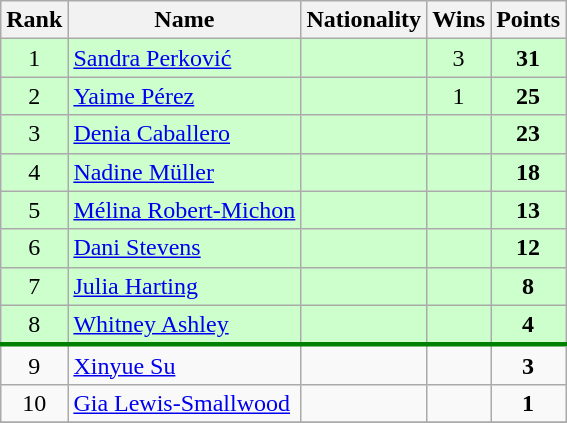<table class="wikitable sortable" style="text-align:center">
<tr>
<th>Rank</th>
<th>Name</th>
<th>Nationality</th>
<th>Wins</th>
<th>Points</th>
</tr>
<tr bgcolor=ccffcc>
<td>1</td>
<td align=left><a href='#'>Sandra Perković</a></td>
<td align=left></td>
<td>3</td>
<td><strong>31</strong></td>
</tr>
<tr bgcolor=ccffcc>
<td>2</td>
<td align=left><a href='#'>Yaime Pérez</a></td>
<td align=left></td>
<td>1</td>
<td><strong>25</strong></td>
</tr>
<tr bgcolor=ccffcc>
<td>3</td>
<td align=left><a href='#'>Denia Caballero</a></td>
<td align=left></td>
<td></td>
<td><strong>23</strong></td>
</tr>
<tr bgcolor=ccffcc>
<td>4</td>
<td align=left><a href='#'>Nadine Müller</a></td>
<td align=left></td>
<td></td>
<td><strong>18</strong></td>
</tr>
<tr bgcolor=ccffcc>
<td>5</td>
<td align=left><a href='#'>Mélina Robert-Michon</a></td>
<td align=left></td>
<td></td>
<td><strong>13</strong></td>
</tr>
<tr bgcolor=ccffcc>
<td>6</td>
<td align=left><a href='#'>Dani Stevens</a></td>
<td align=left></td>
<td></td>
<td><strong>12</strong></td>
</tr>
<tr bgcolor=ccffcc>
<td>7</td>
<td align=left><a href='#'>Julia Harting</a></td>
<td align=left></td>
<td></td>
<td><strong>8</strong></td>
</tr>
<tr bgcolor=ccffcc>
<td>8</td>
<td align=left><a href='#'>Whitney Ashley</a></td>
<td align=left></td>
<td></td>
<td><strong>4</strong></td>
</tr>
<tr style="border-top:3px solid green;">
<td>9</td>
<td align=left><a href='#'>Xinyue Su</a></td>
<td align=left></td>
<td></td>
<td><strong>3</strong></td>
</tr>
<tr>
<td>10</td>
<td align=left><a href='#'>Gia Lewis-Smallwood</a></td>
<td align=left></td>
<td></td>
<td><strong>1</strong></td>
</tr>
<tr>
</tr>
</table>
